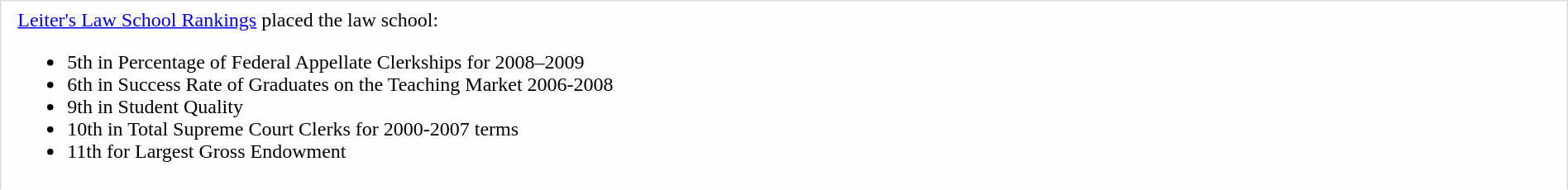<table style="border-left: 1px solid #dddddd; border-top: 1px solid #dddddd; border-right: 1px solid #dddddd; background-color:#fefefe; padding:3px; margin:0px; width: 100%;">
<tr>
<td></td>
<td><a href='#'>Leiter's Law School Rankings</a> placed the law school:<br><ul><li>5th in Percentage of Federal Appellate Clerkships for 2008–2009</li><li>6th in Success Rate of Graduates on the Teaching Market 2006-2008</li><li>9th in Student Quality</li><li>10th in Total Supreme Court Clerks for 2000-2007 terms</li><li>11th for Largest Gross Endowment</li></ul></td>
</tr>
</table>
